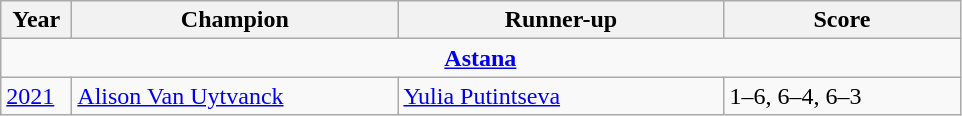<table class="wikitable">
<tr>
<th style="width:40px">Year</th>
<th style="width:210px">Champion</th>
<th style="width:210px">Runner-up</th>
<th style="width:150px" class="unsortable">Score</th>
</tr>
<tr>
<td colspan=5 align=center><strong><a href='#'>Astana</a></strong></td>
</tr>
<tr>
<td><a href='#'>2021</a></td>
<td> <a href='#'>Alison Van Uytvanck</a></td>
<td> <a href='#'>Yulia Putintseva</a></td>
<td>1–6, 6–4, 6–3</td>
</tr>
</table>
